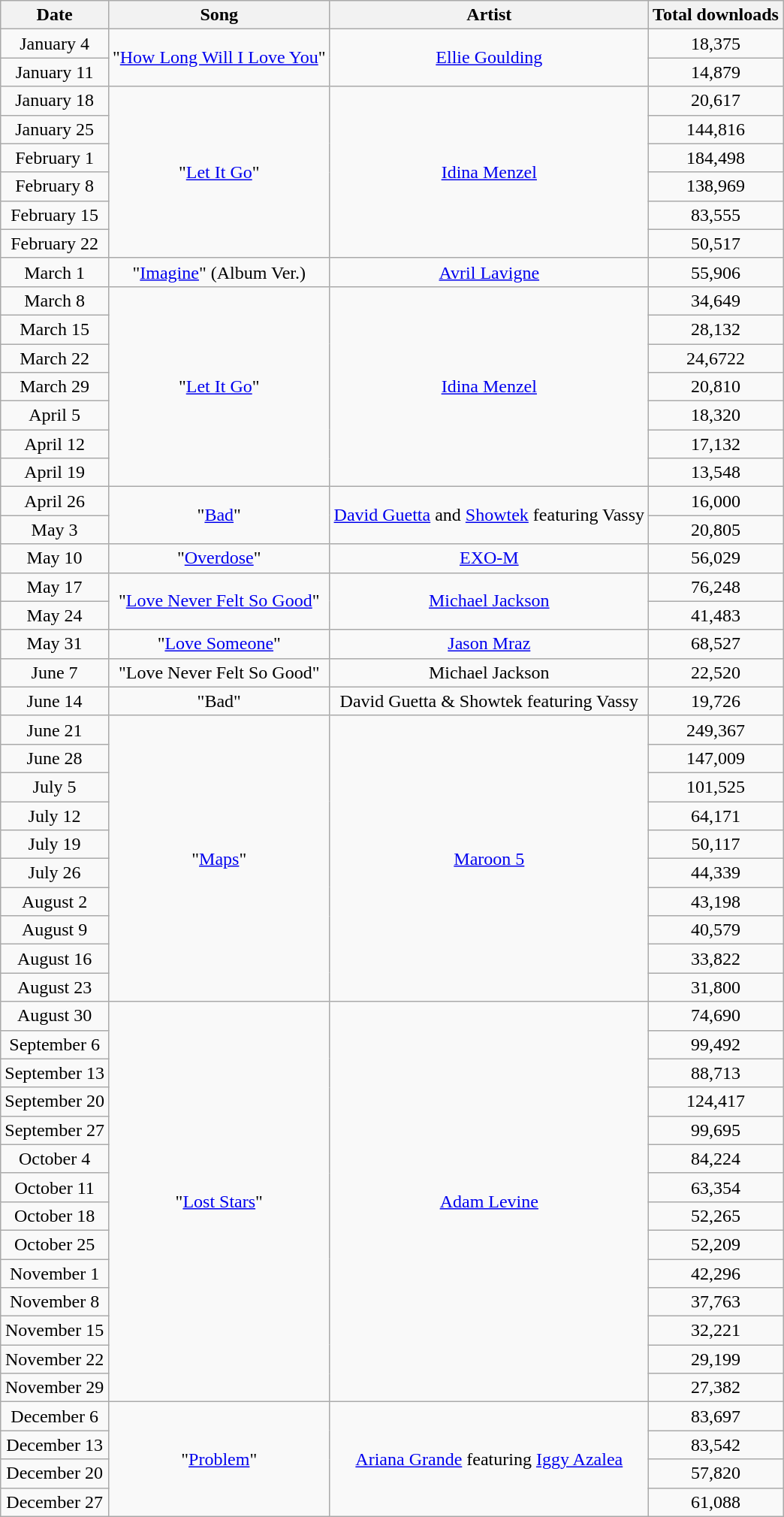<table class="wikitable" style="text-align: center;">
<tr>
<th>Date</th>
<th>Song</th>
<th>Artist</th>
<th>Total downloads</th>
</tr>
<tr>
<td>January 4</td>
<td rowspan="2">"<a href='#'>How Long Will I Love You</a>"</td>
<td rowspan="2"><a href='#'>Ellie Goulding</a></td>
<td>18,375</td>
</tr>
<tr>
<td>January 11</td>
<td>14,879</td>
</tr>
<tr>
<td>January 18</td>
<td rowspan="6">"<a href='#'>Let It Go</a>"</td>
<td rowspan="6"><a href='#'>Idina Menzel</a></td>
<td>20,617</td>
</tr>
<tr>
<td>January 25</td>
<td>144,816</td>
</tr>
<tr>
<td>February 1</td>
<td>184,498</td>
</tr>
<tr>
<td>February 8</td>
<td>138,969</td>
</tr>
<tr>
<td>February 15</td>
<td>83,555</td>
</tr>
<tr>
<td>February 22</td>
<td>50,517</td>
</tr>
<tr>
<td>March 1</td>
<td>"<a href='#'>Imagine</a>" (Album Ver.)</td>
<td><a href='#'>Avril Lavigne</a></td>
<td>55,906</td>
</tr>
<tr>
<td>March 8</td>
<td rowspan="7">"<a href='#'>Let It Go</a>"</td>
<td rowspan="7"><a href='#'>Idina Menzel</a></td>
<td>34,649</td>
</tr>
<tr>
<td>March 15</td>
<td>28,132</td>
</tr>
<tr>
<td>March 22</td>
<td>24,6722</td>
</tr>
<tr>
<td>March 29</td>
<td>20,810</td>
</tr>
<tr>
<td>April 5</td>
<td>18,320</td>
</tr>
<tr>
<td>April 12</td>
<td>17,132</td>
</tr>
<tr>
<td>April 19</td>
<td>13,548</td>
</tr>
<tr>
<td>April 26</td>
<td rowspan="2">"<a href='#'>Bad</a>"</td>
<td rowspan="2"><a href='#'>David Guetta</a> and <a href='#'>Showtek</a> featuring Vassy</td>
<td>16,000</td>
</tr>
<tr>
<td>May 3</td>
<td>20,805</td>
</tr>
<tr>
<td>May 10</td>
<td>"<a href='#'>Overdose</a>"</td>
<td><a href='#'>EXO-M</a></td>
<td>56,029</td>
</tr>
<tr>
<td>May 17</td>
<td rowspan="2">"<a href='#'>Love Never Felt So Good</a>"</td>
<td rowspan="2"><a href='#'>Michael Jackson</a></td>
<td>76,248</td>
</tr>
<tr>
<td>May 24</td>
<td>41,483</td>
</tr>
<tr>
<td>May 31</td>
<td>"<a href='#'>Love Someone</a>"</td>
<td><a href='#'>Jason Mraz</a></td>
<td>68,527</td>
</tr>
<tr>
<td>June 7</td>
<td>"Love Never Felt So Good"</td>
<td>Michael Jackson</td>
<td>22,520</td>
</tr>
<tr>
<td>June 14</td>
<td>"Bad"</td>
<td>David Guetta & Showtek featuring Vassy</td>
<td>19,726</td>
</tr>
<tr>
<td>June 21</td>
<td rowspan="10">"<a href='#'>Maps</a>"</td>
<td rowspan="10"><a href='#'>Maroon 5</a></td>
<td>249,367</td>
</tr>
<tr>
<td>June 28</td>
<td>147,009</td>
</tr>
<tr>
<td>July 5</td>
<td>101,525</td>
</tr>
<tr>
<td>July 12</td>
<td>64,171</td>
</tr>
<tr>
<td>July 19</td>
<td>50,117</td>
</tr>
<tr>
<td>July 26</td>
<td>44,339</td>
</tr>
<tr>
<td>August 2</td>
<td>43,198</td>
</tr>
<tr>
<td>August 9</td>
<td>40,579</td>
</tr>
<tr>
<td>August 16</td>
<td>33,822</td>
</tr>
<tr>
<td>August 23</td>
<td>31,800</td>
</tr>
<tr>
<td>August 30</td>
<td rowspan="14">"<a href='#'>Lost Stars</a>"</td>
<td rowspan="14"><a href='#'>Adam Levine</a></td>
<td>74,690</td>
</tr>
<tr>
<td>September 6</td>
<td>99,492</td>
</tr>
<tr>
<td>September 13</td>
<td>88,713</td>
</tr>
<tr>
<td>September 20</td>
<td>124,417</td>
</tr>
<tr>
<td>September 27</td>
<td>99,695</td>
</tr>
<tr>
<td>October 4</td>
<td>84,224</td>
</tr>
<tr>
<td>October 11</td>
<td>63,354</td>
</tr>
<tr>
<td>October 18</td>
<td>52,265</td>
</tr>
<tr>
<td>October 25</td>
<td>52,209</td>
</tr>
<tr>
<td>November 1</td>
<td>42,296</td>
</tr>
<tr>
<td>November 8</td>
<td>37,763</td>
</tr>
<tr>
<td>November 15</td>
<td>32,221</td>
</tr>
<tr>
<td>November 22</td>
<td>29,199</td>
</tr>
<tr>
<td>November 29</td>
<td>27,382</td>
</tr>
<tr>
<td>December 6</td>
<td rowspan="4">"<a href='#'>Problem</a>"</td>
<td rowspan="4"><a href='#'>Ariana Grande</a> featuring <a href='#'>Iggy Azalea</a></td>
<td>83,697</td>
</tr>
<tr>
<td>December 13</td>
<td>83,542</td>
</tr>
<tr>
<td>December 20</td>
<td>57,820</td>
</tr>
<tr>
<td>December 27</td>
<td>61,088</td>
</tr>
</table>
